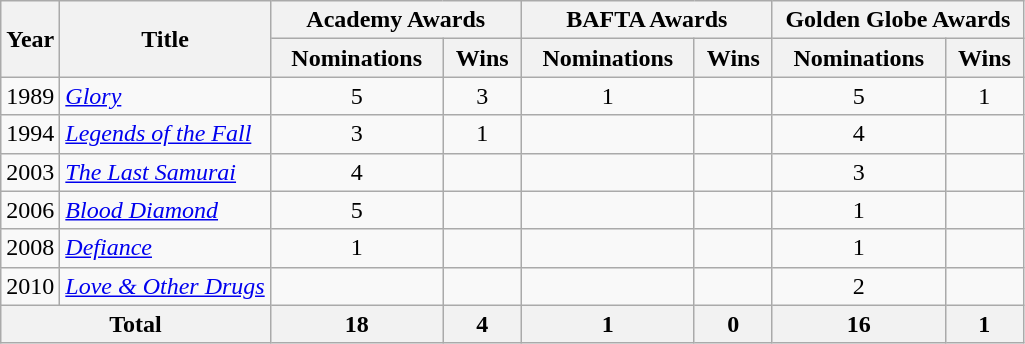<table class="wikitable">
<tr>
<th rowspan="2">Year</th>
<th rowspan="2">Title</th>
<th colspan="2" style="text-align:center;" width=160>Academy Awards</th>
<th colspan="2" style="text-align:center;" width=160>BAFTA Awards</th>
<th colspan="2" style="text-align:center;" width=160>Golden Globe Awards</th>
</tr>
<tr>
<th>Nominations</th>
<th>Wins</th>
<th>Nominations</th>
<th>Wins</th>
<th>Nominations</th>
<th>Wins</th>
</tr>
<tr>
<td>1989</td>
<td><em><a href='#'>Glory</a></em></td>
<td align=center>5</td>
<td align=center>3</td>
<td align=center>1</td>
<td></td>
<td align=center>5</td>
<td align=center>1</td>
</tr>
<tr>
<td>1994</td>
<td><em><a href='#'>Legends of the Fall</a></em></td>
<td align=center>3</td>
<td align=center>1</td>
<td></td>
<td></td>
<td align=center>4</td>
<td></td>
</tr>
<tr>
<td>2003</td>
<td><em><a href='#'>The Last Samurai</a></em></td>
<td align=center>4</td>
<td></td>
<td></td>
<td></td>
<td align=center>3</td>
<td></td>
</tr>
<tr>
<td>2006</td>
<td><em><a href='#'>Blood Diamond</a></em></td>
<td align=center>5</td>
<td></td>
<td></td>
<td></td>
<td align=center>1</td>
<td></td>
</tr>
<tr>
<td>2008</td>
<td><em><a href='#'>Defiance</a></em></td>
<td align=center>1</td>
<td></td>
<td></td>
<td></td>
<td align=center>1</td>
<td></td>
</tr>
<tr>
<td>2010</td>
<td><em><a href='#'>Love & Other Drugs</a></em></td>
<td></td>
<td></td>
<td></td>
<td></td>
<td align=center>2</td>
<td></td>
</tr>
<tr>
<th colspan="2">Total</th>
<th align=center>18</th>
<th align=center>4</th>
<th align=center>1</th>
<th align=center>0</th>
<th align=center>16</th>
<th align=center>1</th>
</tr>
</table>
